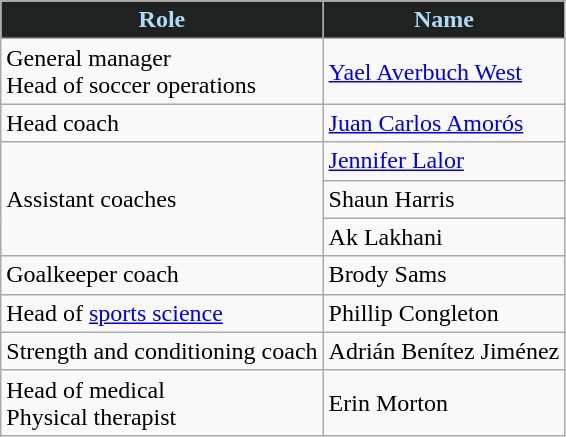<table class="wikitable">
<tr>
</tr>
<tr>
<th scope="col" style="background:#202121;color:#AFDBF5">Role</th>
<th scope="col" style="background:#202121;color:#AFDBF5">Name</th>
</tr>
<tr>
<td>General manager<br>Head of soccer operations</td>
<td> <a href='#'>Yael Averbuch West</a></td>
</tr>
<tr>
<td>Head coach</td>
<td> <a href='#'>Juan Carlos Amorós</a></td>
</tr>
<tr>
<td rowspan="3">Assistant coaches</td>
<td> <a href='#'>Jennifer Lalor</a></td>
</tr>
<tr>
<td>Shaun Harris</td>
</tr>
<tr>
<td>Ak Lakhani</td>
</tr>
<tr>
<td>Goalkeeper coach</td>
<td>Brody Sams</td>
</tr>
<tr>
<td>Head of <a href='#'>sports science</a></td>
<td>Phillip Congleton</td>
</tr>
<tr>
<td>Strength and conditioning coach</td>
<td>Adrián Benítez Jiménez</td>
</tr>
<tr>
<td>Head of medical<br>Physical therapist</td>
<td>Erin Morton</td>
</tr>
</table>
